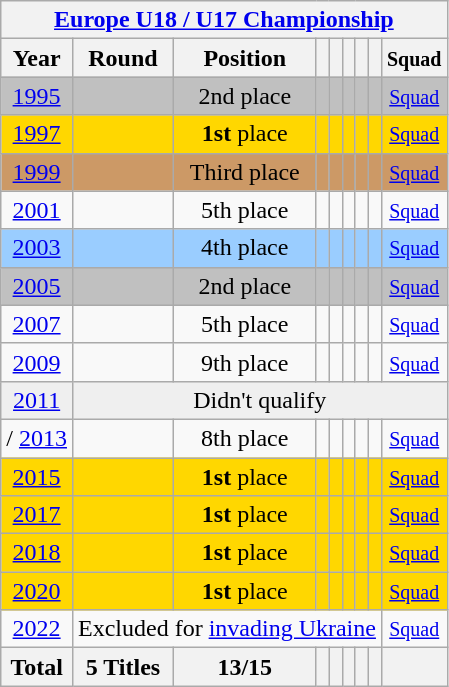<table class="wikitable" style="text-align: center;">
<tr>
<th colspan=9><a href='#'>Europe U18 / U17 Championship</a></th>
</tr>
<tr>
<th>Year</th>
<th>Round</th>
<th>Position</th>
<th></th>
<th></th>
<th></th>
<th></th>
<th></th>
<th><small>Squad</small></th>
</tr>
<tr bgcolor=silver>
<td> <a href='#'>1995</a></td>
<td></td>
<td>2nd place</td>
<td></td>
<td></td>
<td></td>
<td></td>
<td></td>
<td><small> <a href='#'>Squad</a></small></td>
</tr>
<tr bgcolor=gold>
<td> <a href='#'>1997</a></td>
<td></td>
<td><strong>1st</strong> place</td>
<td></td>
<td></td>
<td></td>
<td></td>
<td></td>
<td><small> <a href='#'>Squad</a></small></td>
</tr>
<tr bgcolor=cc9966>
<td> <a href='#'>1999</a></td>
<td></td>
<td>Third place</td>
<td></td>
<td></td>
<td></td>
<td></td>
<td></td>
<td><small> <a href='#'>Squad</a></small></td>
</tr>
<tr>
<td> <a href='#'>2001</a></td>
<td></td>
<td>5th place</td>
<td></td>
<td></td>
<td></td>
<td></td>
<td></td>
<td><small> <a href='#'>Squad</a></small></td>
</tr>
<tr bgcolor=9acdff>
<td> <a href='#'>2003</a></td>
<td></td>
<td>4th place</td>
<td></td>
<td></td>
<td></td>
<td></td>
<td></td>
<td><small> <a href='#'>Squad</a></small></td>
</tr>
<tr bgcolor=silver>
<td> <a href='#'>2005</a></td>
<td></td>
<td>2nd place</td>
<td></td>
<td></td>
<td></td>
<td></td>
<td></td>
<td><small> <a href='#'>Squad</a></small></td>
</tr>
<tr>
<td> <a href='#'>2007</a></td>
<td></td>
<td>5th place</td>
<td></td>
<td></td>
<td></td>
<td></td>
<td></td>
<td><small> <a href='#'>Squad</a></small></td>
</tr>
<tr>
<td> <a href='#'>2009</a></td>
<td></td>
<td>9th place</td>
<td></td>
<td></td>
<td></td>
<td></td>
<td></td>
<td><small> <a href='#'>Squad</a></small></td>
</tr>
<tr bgcolor="efefef">
<td> <a href='#'>2011</a></td>
<td colspan=9>Didn't qualify</td>
</tr>
<tr>
<td>/ <a href='#'>2013</a></td>
<td></td>
<td>8th place</td>
<td></td>
<td></td>
<td></td>
<td></td>
<td></td>
<td><small> <a href='#'>Squad</a></small></td>
</tr>
<tr bgcolor=gold>
<td> <a href='#'>2015</a></td>
<td></td>
<td><strong>1st</strong> place</td>
<td></td>
<td></td>
<td></td>
<td></td>
<td></td>
<td><small> <a href='#'>Squad</a></small></td>
</tr>
<tr bgcolor=gold>
<td> <a href='#'>2017</a></td>
<td></td>
<td><strong>1st</strong> place</td>
<td></td>
<td></td>
<td></td>
<td></td>
<td></td>
<td><small> <a href='#'>Squad</a></small></td>
</tr>
<tr bgcolor=gold>
<td> <a href='#'>2018</a></td>
<td></td>
<td><strong>1st</strong> place</td>
<td></td>
<td></td>
<td></td>
<td></td>
<td></td>
<td><small> <a href='#'>Squad</a></small></td>
</tr>
<tr bgcolor=gold>
<td> <a href='#'>2020</a></td>
<td></td>
<td><strong>1st</strong> place</td>
<td></td>
<td></td>
<td></td>
<td></td>
<td></td>
<td><small> <a href='#'>Squad</a></small></td>
</tr>
<tr>
<td> <a href='#'>2022</a></td>
<td colspan=7>Excluded for <a href='#'>invading Ukraine</a></td>
<td><small> <a href='#'>Squad</a></small></td>
</tr>
<tr>
<th>Total</th>
<th>5 Titles</th>
<th>13/15</th>
<th></th>
<th></th>
<th></th>
<th></th>
<th></th>
<th></th>
</tr>
</table>
